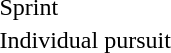<table>
<tr>
<td>Sprint</td>
<td></td>
<td></td>
<td></td>
</tr>
<tr>
<td>Individual pursuit</td>
<td></td>
<td></td>
<td></td>
</tr>
</table>
